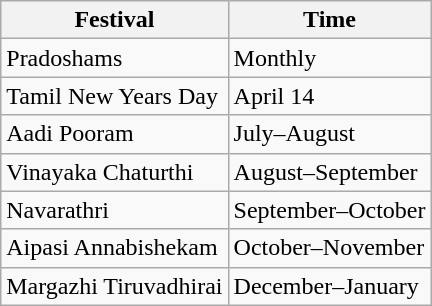<table class="wikitable">
<tr>
<th>Festival</th>
<th>Time</th>
</tr>
<tr>
<td>Pradoshams</td>
<td>Monthly</td>
</tr>
<tr>
<td>Tamil New Years Day</td>
<td>April 14</td>
</tr>
<tr>
<td>Aadi Pooram</td>
<td>July–August</td>
</tr>
<tr>
<td>Vinayaka Chaturthi</td>
<td>August–September</td>
</tr>
<tr>
<td>Navarathri</td>
<td>September–October</td>
</tr>
<tr>
<td>Aipasi Annabishekam</td>
<td>October–November</td>
</tr>
<tr>
<td>Margazhi Tiruvadhirai</td>
<td>December–January</td>
</tr>
</table>
